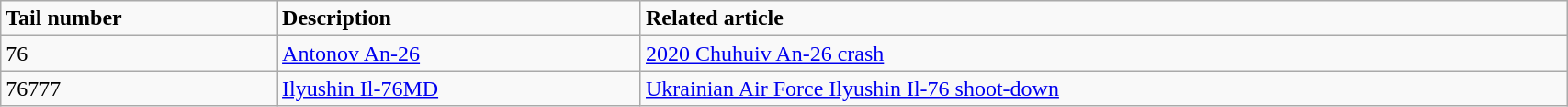<table class="wikitable" width="90%">
<tr>
<td><strong>Tail number</strong></td>
<td><strong>Description</strong></td>
<td><strong>Related article</strong></td>
</tr>
<tr>
<td>76</td>
<td><a href='#'>Antonov An-26</a></td>
<td><a href='#'>2020 Chuhuiv An-26 crash</a></td>
</tr>
<tr>
<td>76777</td>
<td><a href='#'>Ilyushin Il-76MD</a></td>
<td><a href='#'>Ukrainian Air Force Ilyushin Il-76 shoot-down</a></td>
</tr>
</table>
